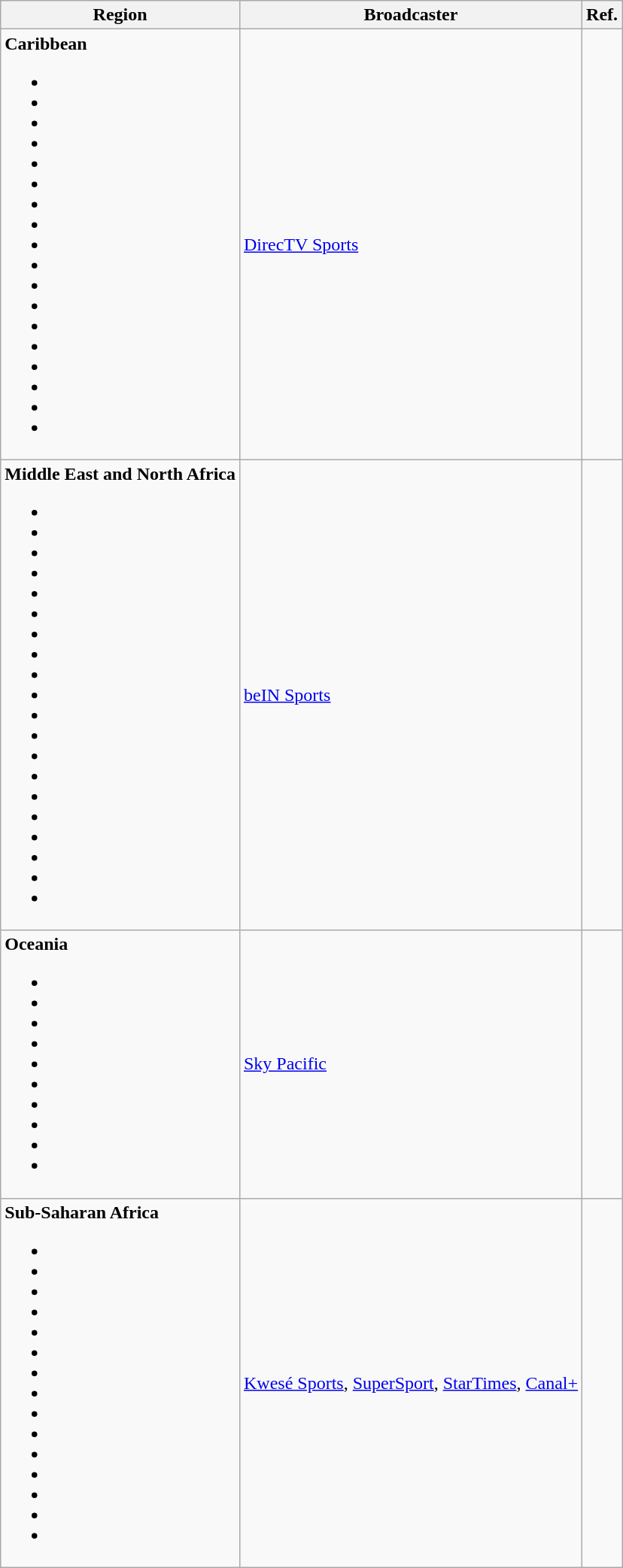<table class="wikitable">
<tr>
<th>Region</th>
<th>Broadcaster</th>
<th>Ref.</th>
</tr>
<tr>
<td><strong>Caribbean</strong><br><ul><li><strong></strong></li><li><strong></strong></li><li><strong></strong></li><li><strong></strong></li><li><strong></strong></li><li><strong></strong></li><li><strong></strong></li><li><strong></strong></li><li><strong></strong></li><li><strong></strong></li><li><strong></strong></li><li><strong></strong></li><li><strong></strong></li><li><strong></strong></li><li><strong></strong></li><li><strong></strong></li><li><strong></strong></li><li><strong></strong></li></ul></td>
<td><a href='#'>DirecTV Sports</a></td>
<td></td>
</tr>
<tr>
<td><strong>Middle East and North Africa</strong><br><ul><li><strong></strong></li><li><strong></strong></li><li><strong></strong></li><li><strong></strong></li><li><strong></strong></li><li><strong></strong></li><li><strong></strong></li><li><strong></strong></li><li><strong></strong></li><li><strong></strong></li><li><strong></strong></li><li><strong></strong></li><li><strong></strong></li><li><strong></strong></li><li><strong></strong></li><li><strong></strong></li><li><strong></strong></li><li><strong></strong></li><li><strong></strong></li><li><strong></strong></li></ul></td>
<td><a href='#'>beIN Sports</a></td>
<td></td>
</tr>
<tr>
<td><strong>Oceania</strong><br><ul><li><strong></strong></li><li><strong></strong></li><li><strong></strong></li><li><strong></strong></li><li><strong></strong></li><li><strong></strong></li><li><strong></strong></li><li><strong></strong></li><li><strong></strong></li><li><strong></strong></li></ul></td>
<td><a href='#'>Sky Pacific</a></td>
<td></td>
</tr>
<tr>
<td><strong>Sub-Saharan Africa</strong><br><ul><li><strong></strong></li><li><strong></strong></li><li><strong></strong></li><li><strong></strong></li><li><strong></strong></li><li><strong></strong></li><li><strong></strong></li><li><strong></strong></li><li><strong></strong></li><li><strong></strong></li><li><strong></strong></li><li><strong></strong></li><li><strong></strong></li><li><strong></strong></li><li><strong></strong></li></ul></td>
<td><a href='#'>Kwesé Sports</a>, <a href='#'>SuperSport</a>, <a href='#'>StarTimes</a>, <a href='#'>Canal+</a></td>
<td></td>
</tr>
</table>
